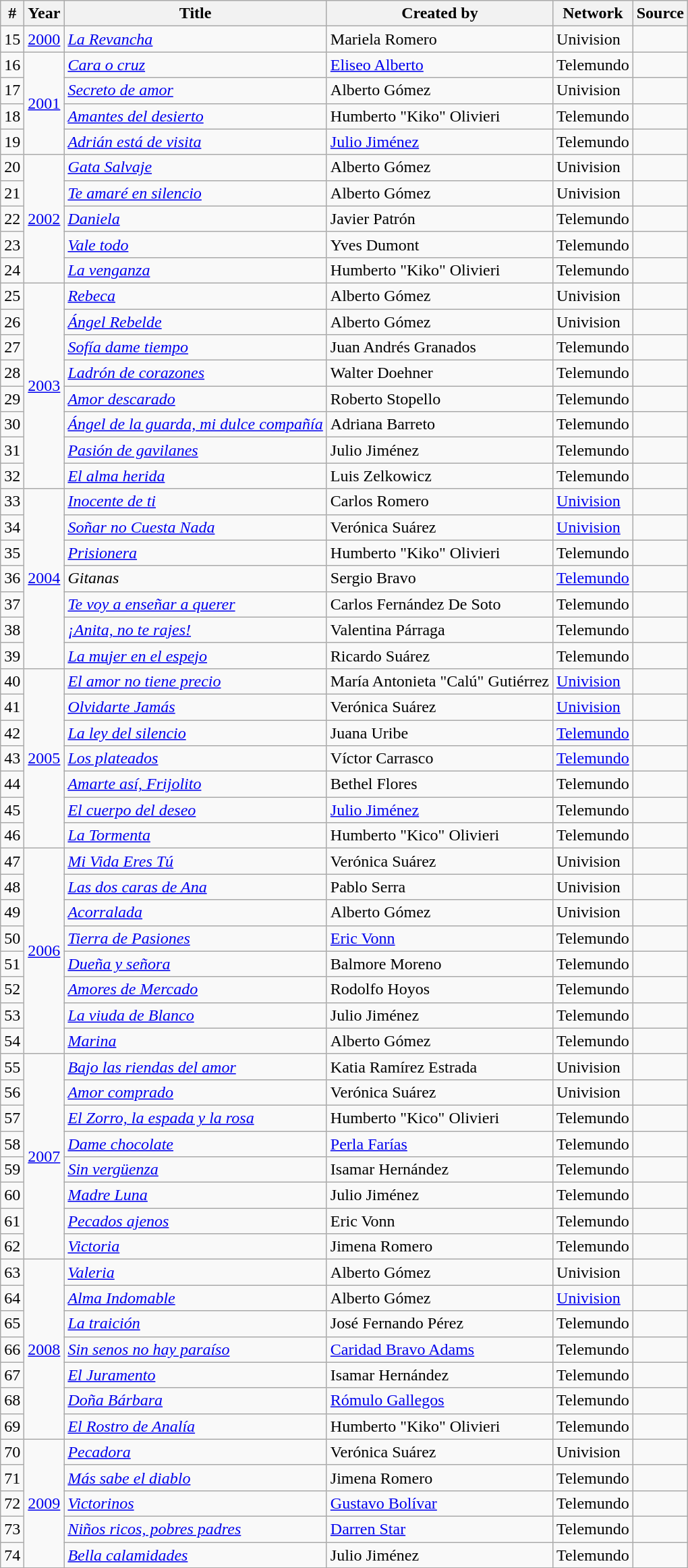<table class="wikitable sortable">
<tr>
<th>#</th>
<th>Year</th>
<th>Title</th>
<th>Created by</th>
<th>Network</th>
<th>Source</th>
</tr>
<tr>
<td>15</td>
<td rowspan=1><a href='#'>2000</a></td>
<td><em><a href='#'>La Revancha</a></em></td>
<td>Mariela Romero</td>
<td>Univision</td>
<td></td>
</tr>
<tr>
<td>16</td>
<td rowspan=4><a href='#'>2001</a></td>
<td><em><a href='#'>Cara o cruz</a></em></td>
<td><a href='#'>Eliseo Alberto</a></td>
<td>Telemundo</td>
<td></td>
</tr>
<tr>
<td>17</td>
<td><em><a href='#'>Secreto de amor</a></em></td>
<td>Alberto Gómez</td>
<td>Univision</td>
<td></td>
</tr>
<tr>
<td>18</td>
<td><em><a href='#'>Amantes del desierto</a></em></td>
<td>Humberto "Kiko" Olivieri</td>
<td>Telemundo</td>
<td></td>
</tr>
<tr>
<td>19</td>
<td><em><a href='#'>Adrián está de visita</a></em></td>
<td><a href='#'>Julio Jiménez</a></td>
<td>Telemundo</td>
<td></td>
</tr>
<tr>
<td>20</td>
<td rowspan=5><a href='#'>2002</a></td>
<td><em><a href='#'>Gata Salvaje</a></em></td>
<td>Alberto Gómez</td>
<td>Univision</td>
<td></td>
</tr>
<tr>
<td>21</td>
<td><em><a href='#'>Te amaré en silencio</a></em></td>
<td>Alberto Gómez</td>
<td>Univision</td>
<td></td>
</tr>
<tr>
<td>22</td>
<td><em><a href='#'>Daniela</a></em></td>
<td>Javier Patrón</td>
<td>Telemundo</td>
<td></td>
</tr>
<tr>
<td>23</td>
<td><em><a href='#'>Vale todo</a></em></td>
<td>Yves Dumont</td>
<td>Telemundo</td>
<td></td>
</tr>
<tr>
<td>24</td>
<td><em><a href='#'>La venganza</a></em></td>
<td>Humberto "Kiko" Olivieri</td>
<td>Telemundo</td>
<td></td>
</tr>
<tr>
<td>25</td>
<td rowspan=8><a href='#'>2003</a></td>
<td><em><a href='#'>Rebeca</a></em></td>
<td>Alberto Gómez</td>
<td>Univision</td>
<td></td>
</tr>
<tr>
<td>26</td>
<td><em><a href='#'>Ángel Rebelde</a></em></td>
<td>Alberto Gómez</td>
<td>Univision</td>
<td></td>
</tr>
<tr>
<td>27</td>
<td><em><a href='#'>Sofía dame tiempo</a></em></td>
<td>Juan Andrés Granados</td>
<td>Telemundo</td>
<td></td>
</tr>
<tr>
<td>28</td>
<td><em><a href='#'>Ladrón de corazones</a></em></td>
<td>Walter Doehner</td>
<td>Telemundo</td>
<td></td>
</tr>
<tr>
<td>29</td>
<td><em><a href='#'>Amor descarado</a></em></td>
<td>Roberto Stopello</td>
<td>Telemundo</td>
<td></td>
</tr>
<tr>
<td>30</td>
<td><em><a href='#'>Ángel de la guarda, mi dulce compañía</a></em></td>
<td>Adriana Barreto</td>
<td>Telemundo</td>
<td></td>
</tr>
<tr>
<td>31</td>
<td><em><a href='#'>Pasión de gavilanes</a></em></td>
<td>Julio Jiménez</td>
<td>Telemundo</td>
<td></td>
</tr>
<tr>
<td>32</td>
<td><em><a href='#'>El alma herida</a></em></td>
<td>Luis Zelkowicz</td>
<td>Telemundo</td>
<td></td>
</tr>
<tr>
<td>33</td>
<td rowspan=7><a href='#'>2004</a></td>
<td><em><a href='#'>Inocente de ti</a></em></td>
<td>Carlos Romero</td>
<td><a href='#'>Univision</a></td>
<td></td>
</tr>
<tr>
<td>34</td>
<td><em><a href='#'>Soñar no Cuesta Nada</a></em></td>
<td>Verónica Suárez</td>
<td><a href='#'>Univision</a></td>
<td></td>
</tr>
<tr>
<td>35</td>
<td><em><a href='#'>Prisionera</a></em></td>
<td>Humberto "Kiko" Olivieri</td>
<td>Telemundo</td>
<td></td>
</tr>
<tr>
<td>36</td>
<td><em>Gitanas</em></td>
<td>Sergio Bravo</td>
<td><a href='#'>Telemundo</a></td>
<td></td>
</tr>
<tr>
<td>37</td>
<td><em><a href='#'>Te voy a enseñar a querer</a></em></td>
<td>Carlos Fernández De Soto</td>
<td>Telemundo</td>
<td></td>
</tr>
<tr>
<td>38</td>
<td><em><a href='#'>¡Anita, no te rajes!</a></em></td>
<td>Valentina Párraga</td>
<td>Telemundo</td>
<td></td>
</tr>
<tr>
<td>39</td>
<td><em><a href='#'>La mujer en el espejo</a></em></td>
<td>Ricardo Suárez</td>
<td>Telemundo</td>
<td></td>
</tr>
<tr>
<td>40</td>
<td rowspan=7><a href='#'>2005</a></td>
<td><em><a href='#'>El amor no tiene precio</a></em></td>
<td>María Antonieta "Calú" Gutiérrez</td>
<td><a href='#'>Univision</a></td>
<td></td>
</tr>
<tr>
<td>41</td>
<td><em><a href='#'>Olvidarte Jamás</a></em></td>
<td>Verónica Suárez</td>
<td><a href='#'>Univision</a></td>
<td></td>
</tr>
<tr>
<td>42</td>
<td><em><a href='#'>La ley del silencio</a></em></td>
<td>Juana Uribe</td>
<td><a href='#'>Telemundo</a></td>
<td></td>
</tr>
<tr>
<td>43</td>
<td><em><a href='#'>Los plateados</a></em></td>
<td>Víctor Carrasco</td>
<td><a href='#'>Telemundo</a></td>
<td></td>
</tr>
<tr>
<td>44</td>
<td><em><a href='#'>Amarte así, Frijolito</a></em></td>
<td>Bethel Flores</td>
<td>Telemundo</td>
<td></td>
</tr>
<tr>
<td>45</td>
<td><em><a href='#'>El cuerpo del deseo</a></em></td>
<td><a href='#'>Julio Jiménez</a></td>
<td>Telemundo</td>
<td></td>
</tr>
<tr>
<td>46</td>
<td><em><a href='#'>La Tormenta</a></em></td>
<td>Humberto "Kico" Olivieri</td>
<td>Telemundo</td>
<td></td>
</tr>
<tr>
<td>47</td>
<td rowspan=8><a href='#'>2006</a></td>
<td><em><a href='#'>Mi Vida Eres Tú</a></em></td>
<td>Verónica Suárez</td>
<td>Univision</td>
<td></td>
</tr>
<tr>
<td>48</td>
<td><em><a href='#'>Las dos caras de Ana</a></em></td>
<td>Pablo Serra</td>
<td>Univision</td>
<td></td>
</tr>
<tr>
<td>49</td>
<td><em><a href='#'>Acorralada</a></em></td>
<td>Alberto Gómez</td>
<td>Univision</td>
<td></td>
</tr>
<tr>
<td>50</td>
<td><em><a href='#'>Tierra de Pasiones</a></em></td>
<td><a href='#'>Eric Vonn</a></td>
<td>Telemundo</td>
<td></td>
</tr>
<tr>
<td>51</td>
<td><em><a href='#'>Dueña y señora</a></em></td>
<td>Balmore Moreno</td>
<td>Telemundo</td>
<td></td>
</tr>
<tr>
<td>52</td>
<td><em><a href='#'>Amores de Mercado</a></em></td>
<td>Rodolfo Hoyos</td>
<td>Telemundo</td>
<td></td>
</tr>
<tr>
<td>53</td>
<td><em><a href='#'>La viuda de Blanco</a></em></td>
<td>Julio Jiménez</td>
<td>Telemundo</td>
<td></td>
</tr>
<tr>
<td>54</td>
<td><em><a href='#'>Marina</a></em></td>
<td>Alberto Gómez</td>
<td>Telemundo</td>
<td></td>
</tr>
<tr>
<td>55</td>
<td rowspan=8><a href='#'>2007</a></td>
<td><em><a href='#'>Bajo las riendas del amor</a></em></td>
<td>Katia Ramírez Estrada</td>
<td>Univision</td>
<td></td>
</tr>
<tr>
<td>56</td>
<td><em><a href='#'>Amor comprado</a></em></td>
<td>Verónica Suárez</td>
<td>Univision</td>
<td></td>
</tr>
<tr>
<td>57</td>
<td><em><a href='#'>El Zorro, la espada y la rosa</a></em></td>
<td>Humberto "Kico" Olivieri</td>
<td>Telemundo</td>
<td></td>
</tr>
<tr>
<td>58</td>
<td><em><a href='#'>Dame chocolate</a></em></td>
<td><a href='#'>Perla Farías</a></td>
<td>Telemundo</td>
<td></td>
</tr>
<tr>
<td>59</td>
<td><em><a href='#'>Sin vergüenza</a></em></td>
<td>Isamar Hernández</td>
<td>Telemundo</td>
<td></td>
</tr>
<tr>
<td>60</td>
<td><em><a href='#'>Madre Luna</a></em></td>
<td>Julio Jiménez</td>
<td>Telemundo</td>
<td></td>
</tr>
<tr>
<td>61</td>
<td><em><a href='#'>Pecados ajenos</a></em></td>
<td>Eric Vonn</td>
<td>Telemundo</td>
<td></td>
</tr>
<tr>
<td>62</td>
<td><em><a href='#'>Victoria</a></em></td>
<td>Jimena Romero</td>
<td>Telemundo</td>
<td></td>
</tr>
<tr>
<td>63</td>
<td rowspan=7><a href='#'>2008</a></td>
<td><em><a href='#'>Valeria</a></em></td>
<td>Alberto Gómez</td>
<td>Univision</td>
<td></td>
</tr>
<tr>
<td>64</td>
<td><em><a href='#'>Alma Indomable</a></em></td>
<td>Alberto Gómez</td>
<td><a href='#'>Univision</a></td>
<td></td>
</tr>
<tr>
<td>65</td>
<td><em><a href='#'>La traición</a></em></td>
<td>José Fernando Pérez</td>
<td>Telemundo</td>
<td></td>
</tr>
<tr>
<td>66</td>
<td><em><a href='#'>Sin senos no hay paraíso</a></em></td>
<td><a href='#'>Caridad Bravo Adams</a></td>
<td>Telemundo</td>
<td></td>
</tr>
<tr>
<td>67</td>
<td><em><a href='#'>El Juramento</a></em></td>
<td>Isamar Hernández</td>
<td>Telemundo</td>
<td></td>
</tr>
<tr>
<td>68</td>
<td><em><a href='#'>Doña Bárbara</a></em></td>
<td><a href='#'>Rómulo Gallegos</a></td>
<td>Telemundo</td>
<td></td>
</tr>
<tr>
<td>69</td>
<td><em><a href='#'>El Rostro de Analía</a></em></td>
<td>Humberto "Kiko" Olivieri</td>
<td>Telemundo</td>
<td></td>
</tr>
<tr>
<td>70</td>
<td rowspan=7><a href='#'>2009</a></td>
<td><em><a href='#'>Pecadora</a></em></td>
<td>Verónica Suárez</td>
<td>Univision</td>
<td></td>
</tr>
<tr>
<td>71</td>
<td><em><a href='#'>Más sabe el diablo</a></em></td>
<td>Jimena Romero</td>
<td>Telemundo</td>
<td></td>
</tr>
<tr>
<td>72</td>
<td><em><a href='#'>Victorinos</a></em></td>
<td><a href='#'>Gustavo Bolívar</a></td>
<td>Telemundo</td>
<td></td>
</tr>
<tr>
<td>73</td>
<td><em><a href='#'>Niños ricos, pobres padres</a></em></td>
<td><a href='#'>Darren Star</a></td>
<td>Telemundo</td>
<td></td>
</tr>
<tr>
<td>74</td>
<td><em><a href='#'>Bella calamidades</a></em></td>
<td>Julio Jiménez</td>
<td>Telemundo</td>
<td></td>
</tr>
<tr>
</tr>
</table>
